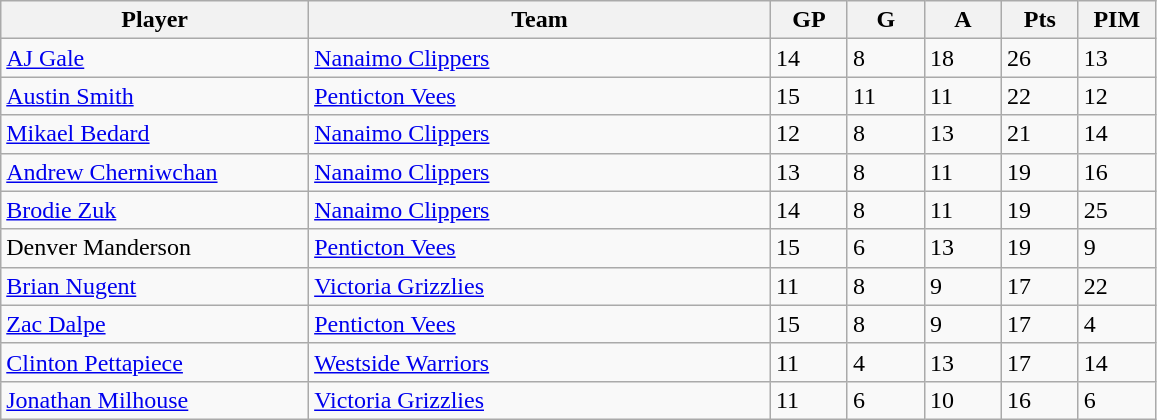<table class="wikitable sortable">
<tr>
<th bgcolor="#DDDDFF" width="20%">Player</th>
<th bgcolor="#DDDDFF" width="30%">Team</th>
<th bgcolor="#DDDDFF" width="5%">GP</th>
<th bgcolor="#DDDDFF" width="5%">G</th>
<th bgcolor="#DDDDFF" width="5%">A</th>
<th bgcolor="#DDDDFF" width="5%">Pts</th>
<th bgcolor="#DDDDFF" width="5%">PIM</th>
</tr>
<tr>
<td><a href='#'>AJ Gale</a></td>
<td><a href='#'>Nanaimo Clippers</a></td>
<td>14</td>
<td>8</td>
<td>18</td>
<td>26</td>
<td>13</td>
</tr>
<tr>
<td><a href='#'>Austin Smith</a></td>
<td><a href='#'>Penticton Vees</a></td>
<td>15</td>
<td>11</td>
<td>11</td>
<td>22</td>
<td>12</td>
</tr>
<tr>
<td><a href='#'>Mikael Bedard</a></td>
<td><a href='#'>Nanaimo Clippers</a></td>
<td>12</td>
<td>8</td>
<td>13</td>
<td>21</td>
<td>14</td>
</tr>
<tr>
<td><a href='#'>Andrew Cherniwchan</a></td>
<td><a href='#'>Nanaimo Clippers</a></td>
<td>13</td>
<td>8</td>
<td>11</td>
<td>19</td>
<td>16</td>
</tr>
<tr>
<td><a href='#'>Brodie Zuk</a></td>
<td><a href='#'>Nanaimo Clippers</a></td>
<td>14</td>
<td>8</td>
<td>11</td>
<td>19</td>
<td>25</td>
</tr>
<tr>
<td>Denver Manderson</td>
<td><a href='#'>Penticton Vees</a></td>
<td>15</td>
<td>6</td>
<td>13</td>
<td>19</td>
<td>9</td>
</tr>
<tr>
<td><a href='#'>Brian Nugent</a></td>
<td><a href='#'>Victoria Grizzlies</a></td>
<td>11</td>
<td>8</td>
<td>9</td>
<td>17</td>
<td>22</td>
</tr>
<tr>
<td><a href='#'>Zac Dalpe</a></td>
<td><a href='#'>Penticton Vees</a></td>
<td>15</td>
<td>8</td>
<td>9</td>
<td>17</td>
<td>4</td>
</tr>
<tr>
<td><a href='#'>Clinton Pettapiece</a></td>
<td><a href='#'>Westside Warriors</a></td>
<td>11</td>
<td>4</td>
<td>13</td>
<td>17</td>
<td>14</td>
</tr>
<tr>
<td><a href='#'>Jonathan Milhouse</a></td>
<td><a href='#'>Victoria Grizzlies</a></td>
<td>11</td>
<td>6</td>
<td>10</td>
<td>16</td>
<td>6</td>
</tr>
</table>
